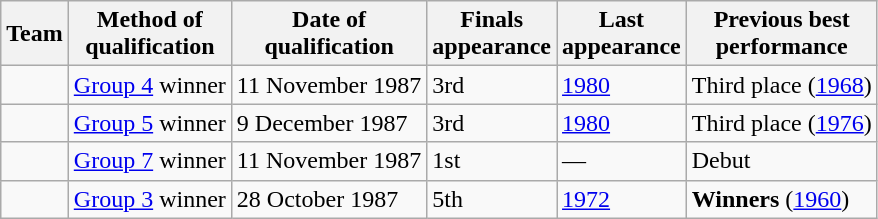<table class="wikitable sortable">
<tr>
<th>Team</th>
<th>Method of<br>qualification</th>
<th>Date of<br>qualification</th>
<th data-sort-type="number">Finals<br>appearance</th>
<th>Last<br>appearance</th>
<th>Previous best<br>performance</th>
</tr>
<tr>
<td style="white-space:nowrap"></td>
<td><a href='#'>Group 4</a> winner</td>
<td>11 November 1987</td>
<td>3rd</td>
<td><a href='#'>1980</a></td>
<td data-sort-value="3">Third place (<a href='#'>1968</a>)</td>
</tr>
<tr>
<td style="white-space:nowrap"></td>
<td><a href='#'>Group 5</a> winner</td>
<td>9 December 1987</td>
<td>3rd</td>
<td><a href='#'>1980</a></td>
<td data-sort-value="3">Third place (<a href='#'>1976</a>)</td>
</tr>
<tr>
<td style="white-space:nowrap"></td>
<td><a href='#'>Group 7</a> winner</td>
<td>11 November 1987</td>
<td>1st</td>
<td>—</td>
<td data-sort-value="99">Debut</td>
</tr>
<tr>
<td style="white-space:nowrap"></td>
<td><a href='#'>Group 3</a> winner</td>
<td>28 October 1987</td>
<td>5th</td>
<td><a href='#'>1972</a></td>
<td data-sort-value="1"><strong>Winners</strong> (<a href='#'>1960</a>)</td>
</tr>
</table>
